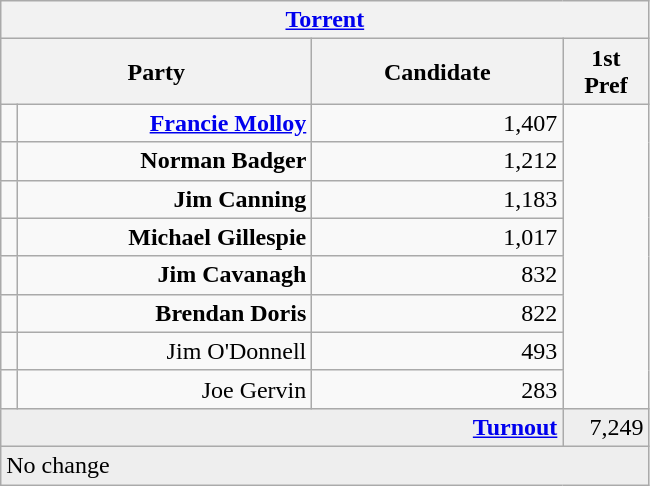<table class="wikitable">
<tr>
<th colspan="4" align="center"><a href='#'>Torrent</a></th>
</tr>
<tr>
<th colspan="2" align="center" width=200>Party</th>
<th width=160>Candidate</th>
<th width=50>1st Pref</th>
</tr>
<tr>
<td></td>
<td align="right"><strong><a href='#'>Francie Molloy</a></strong></td>
<td align="right">1,407</td>
</tr>
<tr>
<td></td>
<td align="right"><strong>Norman Badger</strong></td>
<td align="right">1,212</td>
</tr>
<tr>
<td></td>
<td align="right"><strong>Jim Canning</strong></td>
<td align="right">1,183</td>
</tr>
<tr>
<td></td>
<td align="right"><strong>Michael Gillespie</strong></td>
<td align="right">1,017</td>
</tr>
<tr>
<td></td>
<td align="right"><strong>Jim Cavanagh</strong></td>
<td align="right">832</td>
</tr>
<tr>
<td></td>
<td align="right"><strong>Brendan Doris</strong></td>
<td align="right">822</td>
</tr>
<tr>
<td></td>
<td align="right">Jim O'Donnell</td>
<td align="right">493</td>
</tr>
<tr>
<td></td>
<td align="right">Joe Gervin</td>
<td align="right">283</td>
</tr>
<tr bgcolor="EEEEEE">
<td colspan=3 align="right"><strong><a href='#'>Turnout</a></strong></td>
<td align="right">7,249</td>
</tr>
<tr>
<td colspan=4 bgcolor="EEEEEE">No change</td>
</tr>
</table>
